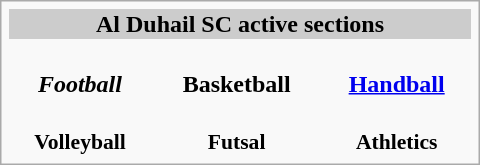<table class="infobox" style="width: 20em; font-size: 95%em;align: center">
<tr bgcolor="#cccccc" style="text-align: center">
<th colspan="3">Al Duhail SC active sections</th>
</tr>
<tr style="text-align: center">
<td><br><strong><em>Football</em></strong></td>
<td><br><strong>Basketball</strong></td>
<td><br><strong><a href='#'>Handball</a></strong></td>
</tr>
<tr style="font-size: 90%; text-align: center">
<td><br><strong>Volleyball</strong></td>
<td><br><strong>Futsal</strong></td>
<td><br><strong>Athletics</strong></td>
</tr>
</table>
